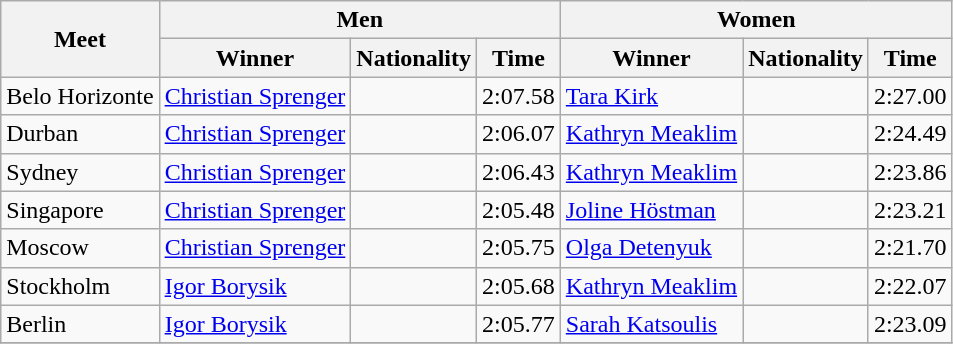<table class="wikitable">
<tr>
<th rowspan="2">Meet</th>
<th colspan="3">Men</th>
<th colspan="3">Women</th>
</tr>
<tr>
<th>Winner</th>
<th>Nationality</th>
<th>Time</th>
<th>Winner</th>
<th>Nationality</th>
<th>Time</th>
</tr>
<tr>
<td>Belo Horizonte</td>
<td><a href='#'>Christian Sprenger</a></td>
<td></td>
<td>2:07.58</td>
<td><a href='#'>Tara Kirk</a></td>
<td></td>
<td>2:27.00</td>
</tr>
<tr>
<td>Durban</td>
<td><a href='#'>Christian Sprenger</a></td>
<td></td>
<td>2:06.07</td>
<td><a href='#'>Kathryn Meaklim</a></td>
<td></td>
<td>2:24.49</td>
</tr>
<tr>
<td>Sydney</td>
<td><a href='#'>Christian Sprenger</a></td>
<td></td>
<td>2:06.43</td>
<td><a href='#'>Kathryn Meaklim</a></td>
<td></td>
<td>2:23.86</td>
</tr>
<tr>
<td>Singapore</td>
<td><a href='#'>Christian Sprenger</a></td>
<td></td>
<td>2:05.48</td>
<td><a href='#'>Joline Höstman</a></td>
<td></td>
<td>2:23.21</td>
</tr>
<tr>
<td>Moscow</td>
<td><a href='#'>Christian Sprenger</a></td>
<td></td>
<td>2:05.75</td>
<td><a href='#'>Olga Detenyuk</a></td>
<td></td>
<td>2:21.70</td>
</tr>
<tr>
<td>Stockholm</td>
<td><a href='#'>Igor Borysik</a></td>
<td></td>
<td>2:05.68</td>
<td><a href='#'>Kathryn Meaklim</a></td>
<td></td>
<td>2:22.07</td>
</tr>
<tr>
<td>Berlin</td>
<td><a href='#'>Igor Borysik</a></td>
<td></td>
<td>2:05.77</td>
<td><a href='#'>Sarah Katsoulis</a></td>
<td></td>
<td>2:23.09</td>
</tr>
<tr>
</tr>
</table>
